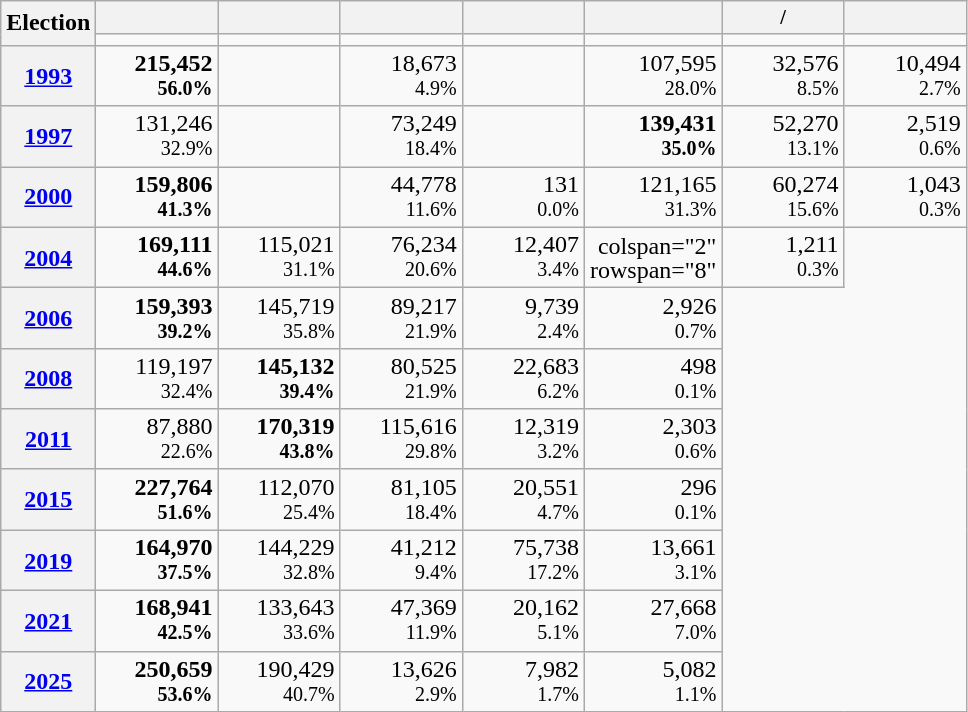<table class="wikitable" style="text-align:right; line-height:16px">
<tr>
<th rowspan="2">Election</th>
<th width="75" style="font-size:85%"></th>
<th width="75" style="font-size:85%"></th>
<th width="75" style="font-size:85%"></th>
<th width="75" style="font-size:85%"></th>
<th width="75" style="font-size:85%"></th>
<th width="75" style="font-size:85%"> /<br></th>
<th width="75" style="font-size:85%"></th>
</tr>
<tr>
<td></td>
<td></td>
<td></td>
<td></td>
<td></td>
<td></td>
<td></td>
</tr>
<tr>
<th scope="row"><a href='#'>1993</a></th>
<td><strong>215,452<br><small>56.0%</small></strong></td>
<td></td>
<td>18,673<br><small>4.9%</small></td>
<td></td>
<td>107,595<br><small>28.0%</small></td>
<td>32,576<br><small>8.5%</small></td>
<td>10,494<br><small>2.7%</small></td>
</tr>
<tr>
<th scope="row"><a href='#'>1997</a></th>
<td>131,246<br><small>32.9%</small></td>
<td></td>
<td>73,249<br><small>18.4%</small></td>
<td></td>
<td><strong>139,431<br><small>35.0%</small></strong></td>
<td>52,270<br><small>13.1%</small></td>
<td>2,519<br><small>0.6%</small></td>
</tr>
<tr>
<th scope="row"><a href='#'>2000</a></th>
<td><strong>159,806<br><small>41.3%</small></strong></td>
<td></td>
<td>44,778<br><small>11.6%</small></td>
<td>131<br><small>0.0%</small></td>
<td>121,165<br><small>31.3%</small></td>
<td>60,274<br><small>15.6%</small></td>
<td>1,043<br><small>0.3%</small></td>
</tr>
<tr>
<th scope="row"><a href='#'>2004</a></th>
<td><strong>169,111<br><small>44.6%</small></strong></td>
<td>115,021<br><small>31.1%</small></td>
<td>76,234<br><small>20.6%</small></td>
<td>12,407<br><small>3.4%</small></td>
<td>colspan="2" rowspan="8" </td>
<td>1,211<br><small>0.3%</small></td>
</tr>
<tr>
<th scope="row"><a href='#'>2006</a></th>
<td><strong>159,393<br><small>39.2%</small></strong></td>
<td>145,719<br><small>35.8%</small></td>
<td>89,217<br><small>21.9%</small></td>
<td>9,739<br><small>2.4%</small></td>
<td>2,926<br><small>0.7%</small></td>
</tr>
<tr>
<th scope="row"><a href='#'>2008</a></th>
<td>119,197<br><small>32.4%</small></td>
<td><strong>145,132<br><small>39.4%</small></strong></td>
<td>80,525<br><small>21.9%</small></td>
<td>22,683<br><small>6.2%</small></td>
<td>498<br><small>0.1%</small></td>
</tr>
<tr>
<th scope="row"><a href='#'>2011</a></th>
<td>87,880<br><small>22.6%</small></td>
<td><strong>170,319<br><small>43.8%</small></strong></td>
<td>115,616<br><small>29.8%</small></td>
<td>12,319<br><small>3.2%</small></td>
<td>2,303<br><small>0.6%</small></td>
</tr>
<tr>
<th scope="row"><a href='#'>2015</a></th>
<td><strong>227,764<br><small>51.6%</small></strong></td>
<td>112,070<br><small>25.4%</small></td>
<td>81,105<br><small>18.4%</small></td>
<td>20,551<br><small>4.7%</small></td>
<td>296<br><small>0.1%</small></td>
</tr>
<tr>
<th scope="row"><a href='#'>2019</a></th>
<td><strong>164,970<br><small>37.5%</small></strong></td>
<td>144,229<br><small>32.8%</small></td>
<td>41,212<br><small>9.4%</small></td>
<td>75,738<br><small>17.2%</small></td>
<td>13,661<br><small>3.1%</small></td>
</tr>
<tr>
<th scope="row"><a href='#'>2021</a></th>
<td><strong>168,941<br><small>42.5%</small></strong></td>
<td>133,643<br><small>33.6%</small></td>
<td>47,369<br><small>11.9%</small></td>
<td>20,162<br><small>5.1%</small></td>
<td>27,668<br><small>7.0%</small></td>
</tr>
<tr>
<th scope="row"><a href='#'>2025</a></th>
<td><strong>250,659<br><small>53.6%</small></strong></td>
<td>190,429<br><small>40.7%</small></td>
<td>13,626<br><small>2.9%</small></td>
<td>7,982<br><small>1.7%</small></td>
<td>5,082<br><small>1.1%</small></td>
</tr>
</table>
